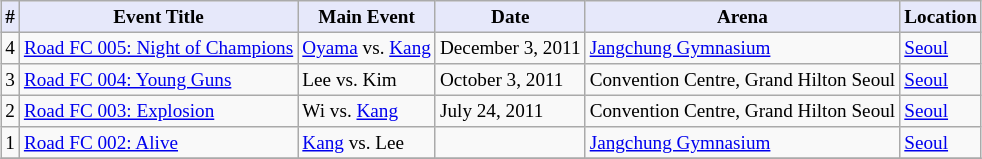<table class="sortable wikitable succession-box" style="margin:1.0em auto; font-size:80%;">
<tr>
<th style="background-color: #E6E8FA; color: #000000; text-align: center;" scope="col">#</th>
<th style="background-color: #E6E8FA; color: #000000; text-align: center;" scope="col">Event Title</th>
<th style="background-color: #E6E8FA; color: #000000; text-align: center;" scope="col">Main Event</th>
<th style="background-color: #E6E8FA; color: #000000; text-align: center;" scope="col">Date</th>
<th style="background-color: #E6E8FA; color: #000000; text-align: center;" scope="col">Arena</th>
<th style="background-color: #E6E8FA; color: #000000; text-align: center;" scope="col">Location</th>
</tr>
<tr>
<td align="center">4</td>
<td><a href='#'>Road FC 005: Night of Champions</a></td>
<td><a href='#'>Oyama</a> vs. <a href='#'>Kang</a></td>
<td>December 3, 2011</td>
<td><a href='#'>Jangchung Gymnasium</a></td>
<td> <a href='#'>Seoul</a></td>
</tr>
<tr>
<td align="center">3</td>
<td><a href='#'>Road FC 004: Young Guns</a></td>
<td>Lee vs. Kim</td>
<td>October 3, 2011</td>
<td>Convention Centre, Grand Hilton Seoul</td>
<td> <a href='#'>Seoul</a></td>
</tr>
<tr>
<td align="center">2</td>
<td><a href='#'>Road FC 003: Explosion</a></td>
<td>Wi vs. <a href='#'>Kang</a></td>
<td>July 24, 2011</td>
<td>Convention Centre, Grand Hilton Seoul</td>
<td> <a href='#'>Seoul</a></td>
</tr>
<tr>
<td align="center">1</td>
<td><a href='#'>Road FC 002: Alive</a></td>
<td><a href='#'>Kang</a> vs. Lee</td>
<td></td>
<td><a href='#'>Jangchung Gymnasium</a></td>
<td> <a href='#'>Seoul</a></td>
</tr>
<tr>
</tr>
</table>
